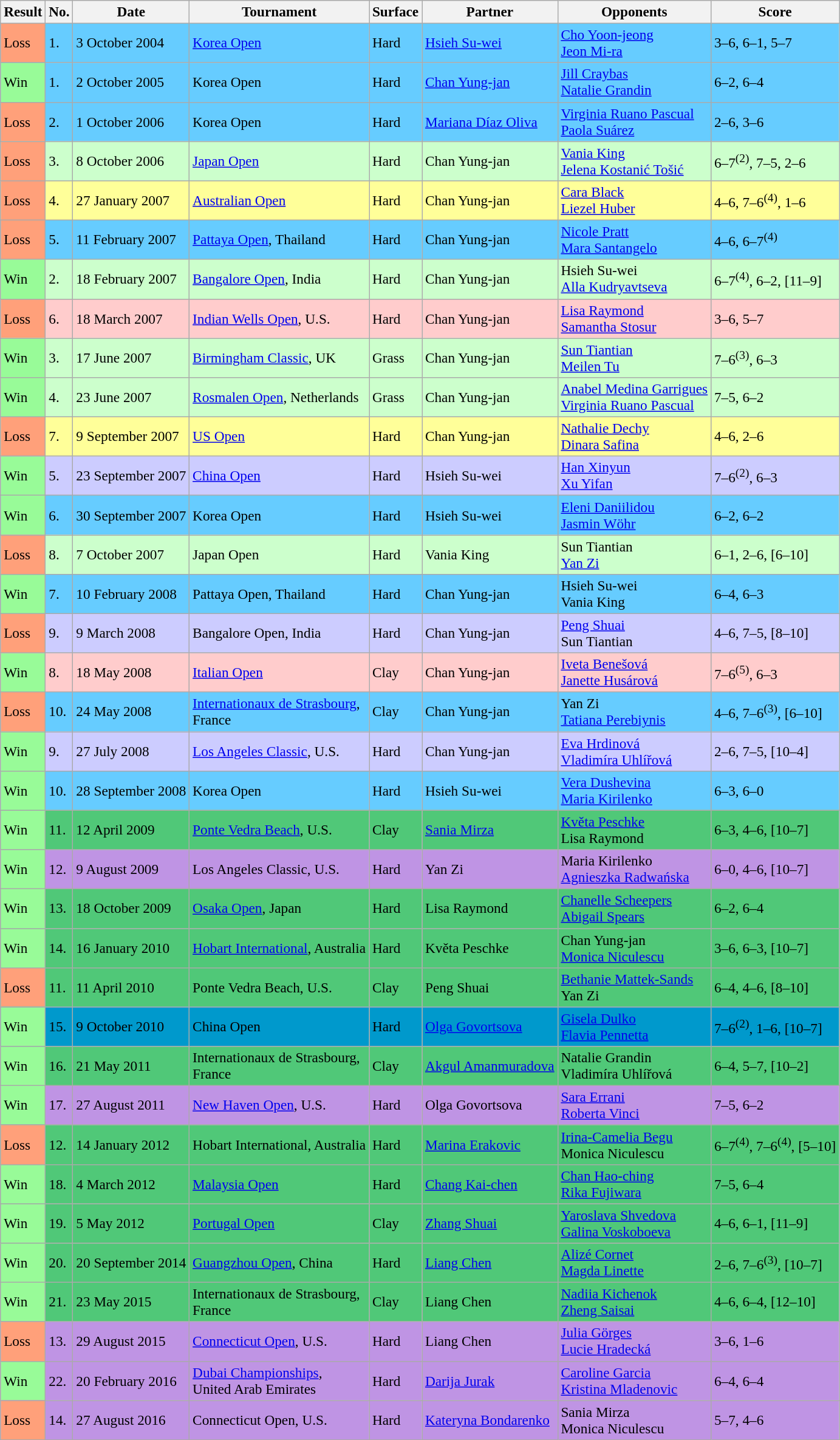<table class=wikitable style=font-size:97%>
<tr style="background:#eee;">
<th>Result</th>
<th>No.</th>
<th>Date</th>
<th>Tournament</th>
<th>Surface</th>
<th>Partner</th>
<th>Opponents</th>
<th>Score</th>
</tr>
<tr style="background:#6cf;">
<td style="background:#ffa07a;">Loss</td>
<td>1.</td>
<td>3 October 2004</td>
<td><a href='#'>Korea Open</a></td>
<td>Hard</td>
<td> <a href='#'>Hsieh Su-wei</a></td>
<td> <a href='#'>Cho Yoon-jeong</a> <br>  <a href='#'>Jeon Mi-ra</a></td>
<td>3–6, 6–1, 5–7</td>
</tr>
<tr style="background:#6cf;">
<td style="background:#98fb98;">Win</td>
<td>1.</td>
<td>2 October 2005</td>
<td>Korea Open</td>
<td>Hard</td>
<td> <a href='#'>Chan Yung-jan</a></td>
<td> <a href='#'>Jill Craybas</a> <br>  <a href='#'>Natalie Grandin</a></td>
<td>6–2, 6–4</td>
</tr>
<tr style="background:#6cf;">
<td style="background:#ffa07a;">Loss</td>
<td>2.</td>
<td>1 October 2006</td>
<td>Korea Open</td>
<td>Hard</td>
<td> <a href='#'>Mariana Díaz Oliva</a></td>
<td> <a href='#'>Virginia Ruano Pascual</a> <br>  <a href='#'>Paola Suárez</a></td>
<td>2–6, 3–6</td>
</tr>
<tr style="background:#cfc;">
<td style="background:#ffa07a;">Loss</td>
<td>3.</td>
<td>8 October 2006</td>
<td><a href='#'>Japan Open</a></td>
<td>Hard</td>
<td> Chan Yung-jan</td>
<td> <a href='#'>Vania King</a> <br>  <a href='#'>Jelena Kostanić Tošić</a></td>
<td>6–7<sup>(2)</sup>, 7–5, 2–6</td>
</tr>
<tr style="background:#ff9;">
<td style="background:#ffa07a;">Loss</td>
<td>4.</td>
<td>27 January 2007</td>
<td><a href='#'>Australian Open</a></td>
<td>Hard</td>
<td> Chan Yung-jan</td>
<td> <a href='#'>Cara Black</a> <br>  <a href='#'>Liezel Huber</a></td>
<td>4–6, 7–6<sup>(4)</sup>, 1–6</td>
</tr>
<tr style="background:#6cf;">
<td style="background:#ffa07a;">Loss</td>
<td>5.</td>
<td>11 February 2007</td>
<td><a href='#'>Pattaya Open</a>, Thailand</td>
<td>Hard</td>
<td> Chan Yung-jan</td>
<td> <a href='#'>Nicole Pratt</a> <br>  <a href='#'>Mara Santangelo</a></td>
<td>4–6, 6–7<sup>(4)</sup></td>
</tr>
<tr style="background:#cfc;">
<td style="background:#98fb98;">Win</td>
<td>2.</td>
<td>18 February 2007</td>
<td><a href='#'>Bangalore Open</a>, India</td>
<td>Hard</td>
<td> Chan Yung-jan</td>
<td> Hsieh Su-wei <br>  <a href='#'>Alla Kudryavtseva</a></td>
<td>6–7<sup>(4)</sup>, 6–2, [11–9]</td>
</tr>
<tr style="background:#fcc;">
<td style="background:#ffa07a;">Loss</td>
<td>6.</td>
<td>18 March 2007</td>
<td><a href='#'>Indian Wells Open</a>, U.S.</td>
<td>Hard</td>
<td> Chan Yung-jan</td>
<td> <a href='#'>Lisa Raymond</a> <br>  <a href='#'>Samantha Stosur</a></td>
<td>3–6, 5–7</td>
</tr>
<tr style="background:#cfc;">
<td style="background:#98fb98;">Win</td>
<td>3.</td>
<td>17 June 2007</td>
<td><a href='#'>Birmingham Classic</a>, UK</td>
<td>Grass</td>
<td> Chan Yung-jan</td>
<td> <a href='#'>Sun Tiantian</a> <br>  <a href='#'>Meilen Tu</a></td>
<td>7–6<sup>(3)</sup>, 6–3</td>
</tr>
<tr style="background:#cfc;">
<td style="background:#98fb98;">Win</td>
<td>4.</td>
<td>23 June 2007</td>
<td><a href='#'>Rosmalen Open</a>, Netherlands</td>
<td>Grass</td>
<td> Chan Yung-jan</td>
<td> <a href='#'>Anabel Medina Garrigues</a> <br>  <a href='#'>Virginia Ruano Pascual</a></td>
<td>7–5, 6–2</td>
</tr>
<tr style="background:#ff9;">
<td style="background:#ffa07a;">Loss</td>
<td>7.</td>
<td>9 September 2007</td>
<td><a href='#'>US Open</a></td>
<td>Hard</td>
<td> Chan Yung-jan</td>
<td> <a href='#'>Nathalie Dechy</a> <br>  <a href='#'>Dinara Safina</a></td>
<td>4–6, 2–6</td>
</tr>
<tr style="background:#ccf;">
<td style="background:#98fb98;">Win</td>
<td>5.</td>
<td>23 September 2007</td>
<td><a href='#'>China Open</a></td>
<td>Hard</td>
<td> Hsieh Su-wei</td>
<td> <a href='#'>Han Xinyun</a> <br>  <a href='#'>Xu Yifan</a></td>
<td>7–6<sup>(2)</sup>, 6–3</td>
</tr>
<tr style="background:#6cf;">
<td style="background:#98fb98;">Win</td>
<td>6.</td>
<td>30 September 2007</td>
<td>Korea Open</td>
<td>Hard</td>
<td> Hsieh Su-wei</td>
<td> <a href='#'>Eleni Daniilidou</a> <br>  <a href='#'>Jasmin Wöhr</a></td>
<td>6–2, 6–2</td>
</tr>
<tr style="background:#cfc;">
<td style="background:#ffa07a;">Loss</td>
<td>8.</td>
<td>7 October 2007</td>
<td>Japan Open</td>
<td>Hard</td>
<td> Vania King</td>
<td> Sun Tiantian <br>  <a href='#'>Yan Zi</a></td>
<td>6–1, 2–6, [6–10]</td>
</tr>
<tr style="background:#6cf;">
<td style="background:#98fb98;">Win</td>
<td>7.</td>
<td>10 February 2008</td>
<td>Pattaya Open, Thailand</td>
<td>Hard</td>
<td> Chan Yung-jan</td>
<td> Hsieh Su-wei <br>  Vania King</td>
<td>6–4, 6–3</td>
</tr>
<tr style="background:#ccf;">
<td style="background:#ffa07a;">Loss</td>
<td>9.</td>
<td>9 March 2008</td>
<td>Bangalore Open, India</td>
<td>Hard</td>
<td> Chan Yung-jan</td>
<td> <a href='#'>Peng Shuai</a> <br>  Sun Tiantian</td>
<td>4–6, 7–5, [8–10]</td>
</tr>
<tr style="background:#fcc;">
<td style="background:#98fb98;">Win</td>
<td>8.</td>
<td>18 May 2008</td>
<td><a href='#'>Italian Open</a></td>
<td>Clay</td>
<td> Chan Yung-jan</td>
<td> <a href='#'>Iveta Benešová</a> <br>  <a href='#'>Janette Husárová</a></td>
<td>7–6<sup>(5)</sup>, 6–3</td>
</tr>
<tr style="background:#6cf;">
<td style="background:#ffa07a;">Loss</td>
<td>10.</td>
<td>24 May 2008</td>
<td><a href='#'>Internationaux de Strasbourg</a>, <br>France</td>
<td>Clay</td>
<td> Chan Yung-jan</td>
<td> Yan Zi <br>  <a href='#'>Tatiana Perebiynis</a></td>
<td>4–6, 7–6<sup>(3)</sup>, [6–10]</td>
</tr>
<tr style="background:#ccf;">
<td style="background:#98fb98;">Win</td>
<td>9.</td>
<td>27 July 2008</td>
<td><a href='#'>Los Angeles Classic</a>, U.S.</td>
<td>Hard</td>
<td> Chan Yung-jan</td>
<td> <a href='#'>Eva Hrdinová</a> <br>  <a href='#'>Vladimíra Uhlířová</a></td>
<td>2–6, 7–5, [10–4]</td>
</tr>
<tr style="background:#6cf;">
<td style="background:#98fb98;">Win</td>
<td>10.</td>
<td>28 September 2008</td>
<td>Korea Open</td>
<td>Hard</td>
<td> Hsieh Su-wei</td>
<td> <a href='#'>Vera Dushevina</a> <br>  <a href='#'>Maria Kirilenko</a></td>
<td>6–3, 6–0</td>
</tr>
<tr style="background:#50c878;">
<td style="background:#98fb98;">Win</td>
<td>11.</td>
<td>12 April 2009</td>
<td><a href='#'>Ponte Vedra Beach</a>, U.S.</td>
<td>Clay</td>
<td> <a href='#'>Sania Mirza</a></td>
<td> <a href='#'>Květa Peschke</a> <br>  Lisa Raymond</td>
<td>6–3, 4–6, [10–7]</td>
</tr>
<tr style="background:#bf94e4;">
<td style="background:#98fb98;">Win</td>
<td>12.</td>
<td>9 August 2009</td>
<td>Los Angeles Classic, U.S.</td>
<td>Hard</td>
<td> Yan Zi</td>
<td> Maria Kirilenko <br>  <a href='#'>Agnieszka Radwańska</a></td>
<td>6–0, 4–6, [10–7]</td>
</tr>
<tr style="background:#50c878;">
<td style="background:#98fb98;">Win</td>
<td>13.</td>
<td>18 October 2009</td>
<td><a href='#'>Osaka Open</a>, Japan</td>
<td>Hard</td>
<td> Lisa Raymond</td>
<td> <a href='#'>Chanelle Scheepers</a> <br>  <a href='#'>Abigail Spears</a></td>
<td>6–2, 6–4</td>
</tr>
<tr style="background:#50c878;">
<td style="background:#98fb98;">Win</td>
<td>14.</td>
<td>16 January 2010</td>
<td><a href='#'>Hobart International</a>, Australia</td>
<td>Hard</td>
<td> Květa Peschke</td>
<td> Chan Yung-jan <br>  <a href='#'>Monica Niculescu</a></td>
<td>3–6, 6–3, [10–7]</td>
</tr>
<tr style="background:#50c878;">
<td style="background:#ffa07a;">Loss</td>
<td>11.</td>
<td>11 April 2010</td>
<td>Ponte Vedra Beach, U.S.</td>
<td>Clay</td>
<td> Peng Shuai</td>
<td> <a href='#'>Bethanie Mattek-Sands</a> <br>  Yan Zi</td>
<td>6–4, 4–6, [8–10]</td>
</tr>
<tr style="background:#09c;">
<td style="background:#98fb98;">Win</td>
<td>15.</td>
<td>9 October 2010</td>
<td>China Open</td>
<td>Hard</td>
<td> <a href='#'>Olga Govortsova</a></td>
<td> <a href='#'>Gisela Dulko</a> <br>  <a href='#'>Flavia Pennetta</a></td>
<td>7–6<sup>(2)</sup>, 1–6, [10–7]</td>
</tr>
<tr style="background:#50c878;">
<td style="background:#98fb98;">Win</td>
<td>16.</td>
<td>21 May 2011</td>
<td>Internationaux de Strasbourg, <br>France</td>
<td>Clay</td>
<td> <a href='#'>Akgul Amanmuradova</a></td>
<td> Natalie Grandin <br>  Vladimíra Uhlířová</td>
<td>6–4, 5–7, [10–2]</td>
</tr>
<tr style="background:#bf94e4;">
<td style="background:#98fb98;">Win</td>
<td>17.</td>
<td>27 August 2011</td>
<td><a href='#'>New Haven Open</a>, U.S.</td>
<td>Hard</td>
<td> Olga Govortsova</td>
<td> <a href='#'>Sara Errani</a> <br>  <a href='#'>Roberta Vinci</a></td>
<td>7–5, 6–2</td>
</tr>
<tr style="background:#50c878;">
<td style="background:#ffa07a;">Loss</td>
<td>12.</td>
<td>14 January 2012</td>
<td>Hobart International, Australia</td>
<td>Hard</td>
<td> <a href='#'>Marina Erakovic</a></td>
<td> <a href='#'>Irina-Camelia Begu</a> <br>  Monica Niculescu</td>
<td>6–7<sup>(4)</sup>, 7–6<sup>(4)</sup>, [5–10]</td>
</tr>
<tr style="background:#50c878;">
<td style="background:#98fb98;">Win</td>
<td>18.</td>
<td>4 March 2012</td>
<td><a href='#'>Malaysia Open</a></td>
<td>Hard</td>
<td> <a href='#'>Chang Kai-chen</a></td>
<td> <a href='#'>Chan Hao-ching</a> <br>  <a href='#'>Rika Fujiwara</a></td>
<td>7–5, 6–4</td>
</tr>
<tr style="background:#50c878;">
<td style="background:#98fb98;">Win</td>
<td>19.</td>
<td>5 May 2012</td>
<td><a href='#'>Portugal Open</a></td>
<td>Clay</td>
<td> <a href='#'>Zhang Shuai</a></td>
<td> <a href='#'>Yaroslava Shvedova</a> <br>  <a href='#'>Galina Voskoboeva</a></td>
<td>4–6, 6–1, [11–9]</td>
</tr>
<tr style="background:#50c878;">
<td style="background:#98fb98;">Win</td>
<td>20.</td>
<td>20 September 2014</td>
<td><a href='#'>Guangzhou Open</a>, China</td>
<td>Hard</td>
<td> <a href='#'>Liang Chen</a></td>
<td> <a href='#'>Alizé Cornet</a> <br>  <a href='#'>Magda Linette</a></td>
<td>2–6, 7–6<sup>(3)</sup>, [10–7]</td>
</tr>
<tr style="background:#50c878;">
<td style="background:#98fb98;">Win</td>
<td>21.</td>
<td>23 May 2015</td>
<td>Internationaux de Strasbourg, <br>France</td>
<td>Clay</td>
<td> Liang Chen</td>
<td> <a href='#'>Nadiia Kichenok</a> <br>  <a href='#'>Zheng Saisai</a></td>
<td>4–6, 6–4, [12–10]</td>
</tr>
<tr style="background:#bf94e4;">
<td style="background:#ffa07a;">Loss</td>
<td>13.</td>
<td>29 August 2015</td>
<td><a href='#'>Connecticut Open</a>, U.S.</td>
<td>Hard</td>
<td> Liang Chen</td>
<td> <a href='#'>Julia Görges</a> <br>  <a href='#'>Lucie Hradecká</a></td>
<td>3–6, 1–6</td>
</tr>
<tr style="background:#bf94e4;">
<td style="background:#98fb98;">Win</td>
<td>22.</td>
<td>20 February 2016</td>
<td><a href='#'>Dubai Championships</a>, <br>United Arab Emirates</td>
<td>Hard</td>
<td> <a href='#'>Darija Jurak</a></td>
<td> <a href='#'>Caroline Garcia</a> <br>  <a href='#'>Kristina Mladenovic</a></td>
<td>6–4, 6–4</td>
</tr>
<tr style="background:#bf94e4;">
<td style="background:#ffa07a;">Loss</td>
<td>14.</td>
<td>27 August 2016</td>
<td>Connecticut Open, U.S.</td>
<td>Hard</td>
<td> <a href='#'>Kateryna Bondarenko</a></td>
<td> Sania Mirza <br>  Monica Niculescu</td>
<td>5–7, 4–6</td>
</tr>
</table>
